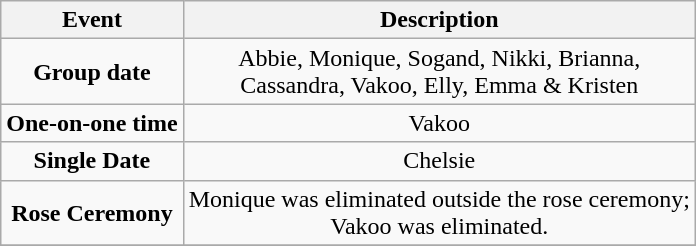<table class="wikitable sortable" style="text-align:center;">
<tr>
<th>Event</th>
<th>Description</th>
</tr>
<tr>
<td><strong>Group date</strong></td>
<td>Abbie, Monique, Sogand, Nikki, Brianna,<br>Cassandra, Vakoo, Elly, Emma & Kristen</td>
</tr>
<tr>
<td><strong>One-on-one time</strong></td>
<td>Vakoo</td>
</tr>
<tr>
<td><strong>Single Date</strong></td>
<td>Chelsie</td>
</tr>
<tr>
<td><strong>Rose Ceremony</strong></td>
<td>Monique was eliminated outside the rose ceremony;<br>Vakoo was eliminated.</td>
</tr>
<tr>
</tr>
</table>
